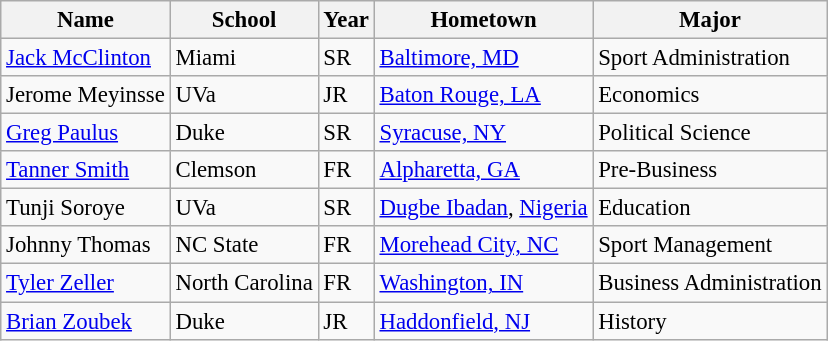<table class="wikitable" style="font-size: 95%">
<tr>
<th>Name</th>
<th>School</th>
<th>Year</th>
<th>Hometown</th>
<th>Major</th>
</tr>
<tr>
<td><a href='#'>Jack McClinton</a></td>
<td>Miami</td>
<td>SR</td>
<td><a href='#'>Baltimore, MD</a></td>
<td>Sport Administration</td>
</tr>
<tr>
<td>Jerome Meyinsse</td>
<td>UVa</td>
<td>JR</td>
<td><a href='#'>Baton Rouge, LA</a></td>
<td>Economics</td>
</tr>
<tr>
<td><a href='#'>Greg Paulus</a></td>
<td>Duke</td>
<td>SR</td>
<td><a href='#'>Syracuse, NY</a></td>
<td>Political Science</td>
</tr>
<tr>
<td><a href='#'>Tanner Smith</a></td>
<td>Clemson</td>
<td>FR</td>
<td><a href='#'>Alpharetta, GA</a></td>
<td>Pre-Business</td>
</tr>
<tr>
<td>Tunji Soroye</td>
<td>UVa</td>
<td>SR</td>
<td><a href='#'>Dugbe Ibadan</a>, <a href='#'>Nigeria</a></td>
<td>Education</td>
</tr>
<tr>
<td>Johnny Thomas</td>
<td>NC State</td>
<td>FR</td>
<td><a href='#'>Morehead City, NC</a></td>
<td>Sport Management</td>
</tr>
<tr>
<td><a href='#'>Tyler Zeller</a></td>
<td>North Carolina</td>
<td>FR</td>
<td><a href='#'>Washington, IN</a></td>
<td>Business Administration</td>
</tr>
<tr>
<td><a href='#'>Brian Zoubek</a></td>
<td>Duke</td>
<td>JR</td>
<td><a href='#'>Haddonfield, NJ</a></td>
<td>History</td>
</tr>
</table>
